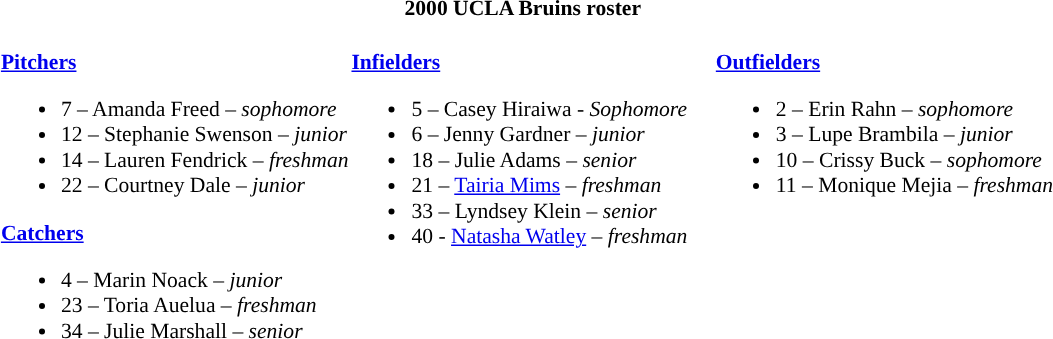<table class="toccolours" style="border-collapse:collapse; font-size:90%;">
<tr>
<th colspan=9>2000 UCLA Bruins roster</th>
</tr>
<tr>
<td width="03"> </td>
<td valign="top"><br><strong><a href='#'>Pitchers</a></strong><ul><li>7 – Amanda Freed – <em>sophomore</em></li><li>12 – Stephanie Swenson – <em>junior</em></li><li>14 – Lauren Fendrick – <em>freshman</em></li><li>22 – Courtney Dale – <em>junior</em></li></ul><strong><a href='#'>Catchers</a></strong><ul><li>4 – Marin Noack – <em>junior</em></li><li>23 – Toria Auelua – <em>freshman</em></li><li>34 – Julie Marshall – <em>senior</em></li></ul></td>
<td valign="top"><br><strong><a href='#'>Infielders</a></strong><ul><li>5 – Casey Hiraiwa - <em> Sophomore</em></li><li>6 – Jenny Gardner – <em>junior</em></li><li>18 – Julie Adams – <em>senior</em></li><li>21 – <a href='#'>Tairia Mims</a> – <em>freshman</em></li><li>33 – Lyndsey Klein – <em>senior</em></li><li>40 - <a href='#'>Natasha Watley</a> – <em>freshman</em></li></ul></td>
<td width="15"> </td>
<td valign="top"><br><strong><a href='#'>Outfielders</a></strong><ul><li>2 – Erin Rahn – <em>sophomore</em></li><li>3 – Lupe Brambila – <em>junior</em></li><li>10 – Crissy Buck – <em>sophomore</em></li><li>11 – Monique Mejia – <em>freshman</em></li></ul></td>
</tr>
</table>
